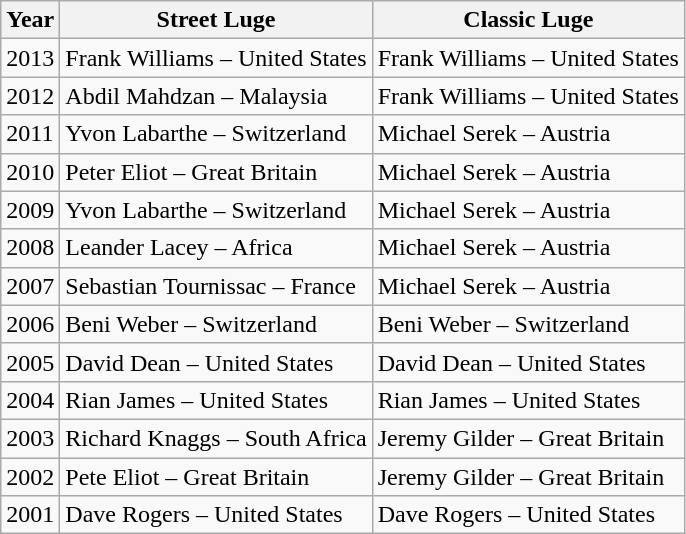<table class="wikitable">
<tr>
<th>Year</th>
<th>Street Luge</th>
<th>Classic Luge</th>
</tr>
<tr>
<td>2013</td>
<td>Frank Williams – United States</td>
<td>Frank Williams – United States</td>
</tr>
<tr>
<td>2012</td>
<td>Abdil Mahdzan – Malaysia</td>
<td>Frank Williams – United States</td>
</tr>
<tr>
<td>2011</td>
<td>Yvon Labarthe – Switzerland</td>
<td>Michael Serek – Austria</td>
</tr>
<tr>
<td>2010</td>
<td>Peter Eliot – Great Britain</td>
<td>Michael Serek – Austria</td>
</tr>
<tr>
<td>2009</td>
<td>Yvon Labarthe – Switzerland</td>
<td>Michael Serek – Austria</td>
</tr>
<tr>
<td>2008</td>
<td>Leander Lacey – Africa</td>
<td>Michael Serek – Austria</td>
</tr>
<tr>
<td>2007</td>
<td>Sebastian Tournissac – France</td>
<td>Michael Serek – Austria</td>
</tr>
<tr>
<td>2006</td>
<td>Beni Weber – Switzerland</td>
<td>Beni Weber – Switzerland</td>
</tr>
<tr>
<td>2005</td>
<td>David Dean – United States</td>
<td>David Dean – United States</td>
</tr>
<tr>
<td>2004</td>
<td>Rian James – United States</td>
<td>Rian James – United States</td>
</tr>
<tr>
<td>2003</td>
<td>Richard Knaggs – South Africa</td>
<td>Jeremy Gilder – Great Britain</td>
</tr>
<tr>
<td>2002</td>
<td>Pete Eliot – Great Britain</td>
<td>Jeremy Gilder – Great Britain</td>
</tr>
<tr>
<td>2001</td>
<td>Dave Rogers – United States</td>
<td>Dave Rogers – United States</td>
</tr>
</table>
